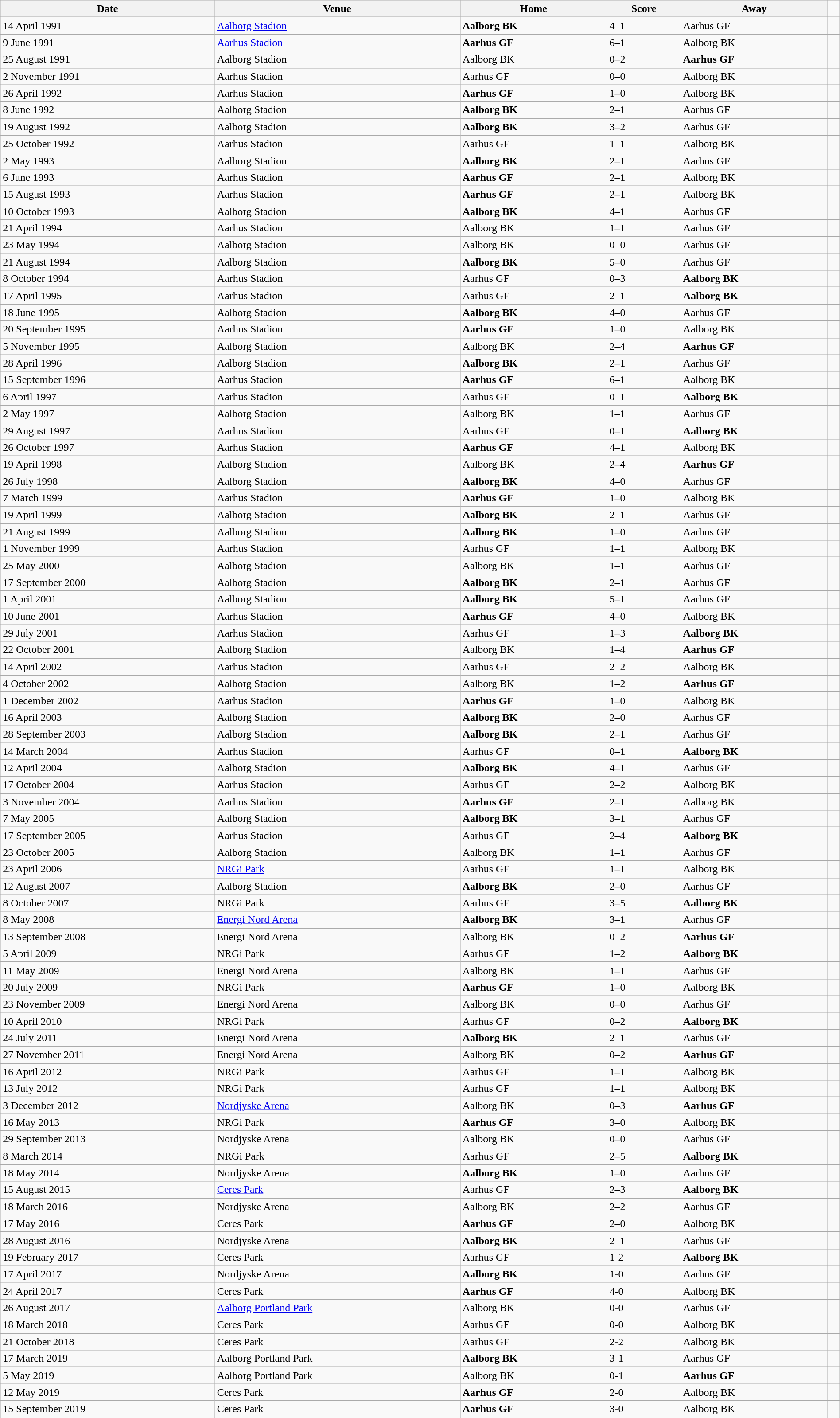<table class="wikitable" style="width:100%;">
<tr>
<th>Date</th>
<th>Venue</th>
<th>Home</th>
<th>Score</th>
<th>Away</th>
</tr>
<tr>
<td>14 April 1991</td>
<td><a href='#'>Aalborg Stadion</a></td>
<td><strong>Aalborg BK</strong></td>
<td>4–1</td>
<td>Aarhus GF</td>
<td></td>
</tr>
<tr>
<td>9 June 1991</td>
<td><a href='#'>Aarhus Stadion</a></td>
<td><strong>Aarhus GF</strong></td>
<td>6–1</td>
<td>Aalborg BK</td>
<td></td>
</tr>
<tr>
<td>25 August 1991</td>
<td>Aalborg Stadion</td>
<td>Aalborg BK</td>
<td>0–2</td>
<td><strong>Aarhus GF</strong></td>
<td></td>
</tr>
<tr>
<td>2 November 1991</td>
<td>Aarhus Stadion</td>
<td>Aarhus GF</td>
<td>0–0</td>
<td>Aalborg BK</td>
<td></td>
</tr>
<tr>
<td>26 April 1992</td>
<td>Aarhus Stadion</td>
<td><strong>Aarhus GF</strong></td>
<td>1–0</td>
<td>Aalborg BK</td>
<td></td>
</tr>
<tr>
<td>8 June 1992</td>
<td>Aalborg Stadion</td>
<td><strong>Aalborg BK</strong></td>
<td>2–1</td>
<td>Aarhus GF</td>
<td></td>
</tr>
<tr>
<td>19 August 1992</td>
<td>Aalborg Stadion</td>
<td><strong>Aalborg BK</strong></td>
<td>3–2</td>
<td>Aarhus GF</td>
<td></td>
</tr>
<tr>
<td>25 October 1992</td>
<td>Aarhus Stadion</td>
<td>Aarhus GF</td>
<td>1–1</td>
<td>Aalborg BK</td>
<td></td>
</tr>
<tr>
<td>2 May 1993</td>
<td>Aalborg Stadion</td>
<td><strong>Aalborg BK</strong></td>
<td>2–1</td>
<td>Aarhus GF</td>
<td></td>
</tr>
<tr>
<td>6 June 1993</td>
<td>Aarhus Stadion</td>
<td><strong>Aarhus GF</strong></td>
<td>2–1</td>
<td>Aalborg BK</td>
<td></td>
</tr>
<tr>
<td>15 August 1993</td>
<td>Aarhus Stadion</td>
<td><strong>Aarhus GF</strong></td>
<td>2–1</td>
<td>Aalborg BK</td>
<td></td>
</tr>
<tr>
<td>10 October 1993</td>
<td>Aalborg Stadion</td>
<td><strong>Aalborg BK</strong></td>
<td>4–1</td>
<td>Aarhus GF</td>
<td></td>
</tr>
<tr>
<td>21 April 1994</td>
<td>Aarhus Stadion</td>
<td>Aalborg BK</td>
<td>1–1</td>
<td>Aarhus GF</td>
<td></td>
</tr>
<tr>
<td>23 May 1994</td>
<td>Aalborg Stadion</td>
<td>Aalborg BK</td>
<td>0–0</td>
<td>Aarhus GF</td>
<td></td>
</tr>
<tr>
<td>21 August 1994</td>
<td>Aalborg Stadion</td>
<td><strong>Aalborg BK</strong></td>
<td>5–0</td>
<td>Aarhus GF</td>
<td></td>
</tr>
<tr>
<td>8 October 1994</td>
<td>Aarhus Stadion</td>
<td>Aarhus GF</td>
<td>0–3</td>
<td><strong>Aalborg BK</strong></td>
<td></td>
</tr>
<tr>
<td>17 April 1995</td>
<td>Aarhus Stadion</td>
<td>Aarhus GF</td>
<td>2–1</td>
<td><strong>Aalborg BK</strong></td>
<td></td>
</tr>
<tr>
<td>18 June 1995</td>
<td>Aalborg Stadion</td>
<td><strong>Aalborg BK</strong></td>
<td>4–0</td>
<td>Aarhus GF</td>
<td></td>
</tr>
<tr>
<td>20 September 1995</td>
<td>Aarhus Stadion</td>
<td><strong>Aarhus GF</strong></td>
<td>1–0</td>
<td>Aalborg BK</td>
<td></td>
</tr>
<tr>
<td>5 November 1995</td>
<td>Aalborg Stadion</td>
<td>Aalborg BK</td>
<td>2–4</td>
<td><strong>Aarhus GF</strong></td>
<td></td>
</tr>
<tr>
<td>28 April 1996</td>
<td>Aalborg Stadion</td>
<td><strong>Aalborg BK</strong></td>
<td>2–1</td>
<td>Aarhus GF</td>
<td></td>
</tr>
<tr>
<td>15 September 1996</td>
<td>Aarhus Stadion</td>
<td><strong>Aarhus GF</strong></td>
<td>6–1</td>
<td>Aalborg BK</td>
<td></td>
</tr>
<tr>
<td>6 April 1997</td>
<td>Aarhus Stadion</td>
<td>Aarhus GF</td>
<td>0–1</td>
<td><strong>Aalborg BK</strong></td>
<td></td>
</tr>
<tr>
<td>2 May 1997</td>
<td>Aalborg Stadion</td>
<td>Aalborg BK</td>
<td>1–1</td>
<td>Aarhus GF</td>
<td></td>
</tr>
<tr>
<td>29 August 1997</td>
<td>Aarhus Stadion</td>
<td>Aarhus GF</td>
<td>0–1</td>
<td><strong>Aalborg BK</strong></td>
<td></td>
</tr>
<tr>
<td>26 October 1997</td>
<td>Aarhus Stadion</td>
<td><strong>Aarhus GF</strong></td>
<td>4–1</td>
<td>Aalborg BK</td>
<td></td>
</tr>
<tr>
<td>19 April 1998</td>
<td>Aalborg Stadion</td>
<td>Aalborg BK</td>
<td>2–4</td>
<td><strong>Aarhus GF</strong></td>
<td></td>
</tr>
<tr>
<td>26 July 1998</td>
<td>Aalborg Stadion</td>
<td><strong>Aalborg BK</strong></td>
<td>4–0</td>
<td>Aarhus GF</td>
<td></td>
</tr>
<tr>
<td>7 March 1999</td>
<td>Aarhus Stadion</td>
<td><strong>Aarhus GF</strong></td>
<td>1–0</td>
<td>Aalborg BK</td>
<td></td>
</tr>
<tr>
<td>19 April 1999</td>
<td>Aalborg Stadion</td>
<td><strong>Aalborg BK</strong></td>
<td>2–1</td>
<td>Aarhus GF</td>
<td></td>
</tr>
<tr>
<td>21 August 1999</td>
<td>Aalborg Stadion</td>
<td><strong>Aalborg BK</strong></td>
<td>1–0</td>
<td>Aarhus GF</td>
<td></td>
</tr>
<tr>
<td>1 November 1999</td>
<td>Aarhus Stadion</td>
<td>Aarhus GF</td>
<td>1–1</td>
<td>Aalborg BK</td>
<td></td>
</tr>
<tr>
<td>25 May 2000</td>
<td>Aalborg Stadion</td>
<td>Aalborg BK</td>
<td>1–1</td>
<td>Aarhus GF</td>
<td></td>
</tr>
<tr>
<td>17 September 2000</td>
<td>Aalborg Stadion</td>
<td><strong>Aalborg BK</strong></td>
<td>2–1</td>
<td>Aarhus GF</td>
<td></td>
</tr>
<tr>
<td>1 April 2001</td>
<td>Aalborg Stadion</td>
<td><strong>Aalborg BK</strong></td>
<td>5–1</td>
<td>Aarhus GF</td>
<td></td>
</tr>
<tr>
<td>10 June 2001</td>
<td>Aarhus Stadion</td>
<td><strong>Aarhus GF</strong></td>
<td>4–0</td>
<td>Aalborg BK</td>
<td></td>
</tr>
<tr>
<td>29 July 2001</td>
<td>Aarhus Stadion</td>
<td>Aarhus GF</td>
<td>1–3</td>
<td><strong>Aalborg BK</strong></td>
<td></td>
</tr>
<tr>
<td>22 October 2001</td>
<td>Aalborg Stadion</td>
<td>Aalborg BK</td>
<td>1–4</td>
<td><strong>Aarhus GF</strong></td>
<td></td>
</tr>
<tr>
<td>14 April 2002</td>
<td>Aarhus Stadion</td>
<td>Aarhus GF</td>
<td>2–2</td>
<td>Aalborg BK</td>
<td></td>
</tr>
<tr>
<td>4 October 2002</td>
<td>Aalborg Stadion</td>
<td>Aalborg BK</td>
<td>1–2</td>
<td><strong>Aarhus GF</strong></td>
<td></td>
</tr>
<tr>
<td>1 December 2002</td>
<td>Aarhus Stadion</td>
<td><strong>Aarhus GF</strong></td>
<td>1–0</td>
<td>Aalborg BK</td>
<td></td>
</tr>
<tr>
<td>16 April 2003</td>
<td>Aalborg Stadion</td>
<td><strong>Aalborg BK</strong></td>
<td>2–0</td>
<td>Aarhus GF</td>
<td></td>
</tr>
<tr>
<td>28 September 2003</td>
<td>Aalborg Stadion</td>
<td><strong>Aalborg BK</strong></td>
<td>2–1</td>
<td>Aarhus GF</td>
<td></td>
</tr>
<tr>
<td>14 March 2004</td>
<td>Aarhus Stadion</td>
<td>Aarhus GF</td>
<td>0–1</td>
<td><strong>Aalborg BK</strong></td>
<td></td>
</tr>
<tr>
<td>12 April 2004</td>
<td>Aalborg Stadion</td>
<td><strong>Aalborg BK</strong></td>
<td>4–1</td>
<td>Aarhus GF</td>
<td></td>
</tr>
<tr>
<td>17 October 2004</td>
<td>Aarhus Stadion</td>
<td>Aarhus GF</td>
<td>2–2</td>
<td>Aalborg BK</td>
<td></td>
</tr>
<tr>
<td>3 November 2004</td>
<td>Aarhus Stadion</td>
<td><strong>Aarhus GF</strong></td>
<td>2–1</td>
<td>Aalborg BK</td>
<td></td>
</tr>
<tr>
<td>7 May 2005</td>
<td>Aalborg Stadion</td>
<td><strong>Aalborg BK</strong></td>
<td>3–1</td>
<td>Aarhus GF</td>
<td></td>
</tr>
<tr>
<td>17 September 2005</td>
<td>Aarhus Stadion</td>
<td>Aarhus GF</td>
<td>2–4</td>
<td><strong>Aalborg BK</strong></td>
<td></td>
</tr>
<tr>
<td>23 October 2005</td>
<td>Aalborg Stadion</td>
<td>Aalborg BK</td>
<td>1–1</td>
<td>Aarhus GF</td>
<td></td>
</tr>
<tr>
<td>23 April 2006</td>
<td><a href='#'>NRGi Park</a></td>
<td>Aarhus GF</td>
<td>1–1</td>
<td>Aalborg BK</td>
<td></td>
</tr>
<tr>
<td>12 August 2007</td>
<td>Aalborg Stadion</td>
<td><strong>Aalborg BK</strong></td>
<td>2–0</td>
<td>Aarhus GF</td>
<td></td>
</tr>
<tr>
<td>8 October 2007</td>
<td>NRGi Park</td>
<td>Aarhus GF</td>
<td>3–5</td>
<td><strong>Aalborg BK</strong></td>
<td></td>
</tr>
<tr>
<td>8 May 2008</td>
<td><a href='#'>Energi Nord Arena</a></td>
<td><strong>Aalborg BK</strong></td>
<td>3–1</td>
<td>Aarhus GF</td>
<td></td>
</tr>
<tr>
<td>13 September 2008</td>
<td>Energi Nord Arena</td>
<td>Aalborg BK</td>
<td>0–2</td>
<td><strong>Aarhus GF</strong></td>
<td></td>
</tr>
<tr>
<td>5 April 2009</td>
<td>NRGi Park</td>
<td>Aarhus GF</td>
<td>1–2</td>
<td><strong>Aalborg BK</strong></td>
<td></td>
</tr>
<tr>
<td>11 May 2009</td>
<td>Energi Nord Arena</td>
<td>Aalborg BK</td>
<td>1–1</td>
<td>Aarhus GF</td>
<td></td>
</tr>
<tr>
<td>20 July 2009</td>
<td>NRGi Park</td>
<td><strong>Aarhus GF</strong></td>
<td>1–0</td>
<td>Aalborg BK</td>
<td></td>
</tr>
<tr>
<td>23 November 2009</td>
<td>Energi Nord Arena</td>
<td>Aalborg BK</td>
<td>0–0</td>
<td>Aarhus GF</td>
<td></td>
</tr>
<tr>
<td>10 April 2010</td>
<td>NRGi Park</td>
<td>Aarhus GF</td>
<td>0–2</td>
<td><strong>Aalborg BK</strong></td>
<td></td>
</tr>
<tr>
<td>24 July 2011</td>
<td>Energi Nord Arena</td>
<td><strong>Aalborg BK</strong></td>
<td>2–1</td>
<td>Aarhus GF</td>
<td></td>
</tr>
<tr>
<td>27 November 2011</td>
<td>Energi Nord Arena</td>
<td>Aalborg BK</td>
<td>0–2</td>
<td><strong>Aarhus GF</strong></td>
<td></td>
</tr>
<tr>
<td>16 April 2012</td>
<td>NRGi Park</td>
<td>Aarhus GF</td>
<td>1–1</td>
<td>Aalborg BK</td>
<td></td>
</tr>
<tr>
<td>13 July 2012</td>
<td>NRGi Park</td>
<td>Aarhus GF</td>
<td>1–1</td>
<td>Aalborg BK</td>
<td></td>
</tr>
<tr>
<td>3 December 2012</td>
<td><a href='#'>Nordjyske Arena</a></td>
<td>Aalborg BK</td>
<td>0–3</td>
<td><strong>Aarhus GF</strong></td>
<td></td>
</tr>
<tr>
<td>16 May 2013</td>
<td>NRGi Park</td>
<td><strong>Aarhus GF</strong></td>
<td>3–0</td>
<td>Aalborg BK</td>
<td></td>
</tr>
<tr>
<td>29 September 2013</td>
<td>Nordjyske Arena</td>
<td>Aalborg BK</td>
<td>0–0</td>
<td>Aarhus GF</td>
<td></td>
</tr>
<tr>
<td>8 March 2014</td>
<td>NRGi Park</td>
<td>Aarhus GF</td>
<td>2–5</td>
<td><strong>Aalborg BK</strong></td>
<td></td>
</tr>
<tr>
<td>18 May 2014</td>
<td>Nordjyske Arena</td>
<td><strong>Aalborg BK</strong></td>
<td>1–0</td>
<td>Aarhus GF</td>
<td></td>
</tr>
<tr>
<td>15 August 2015</td>
<td><a href='#'>Ceres Park</a></td>
<td>Aarhus GF</td>
<td>2–3</td>
<td><strong>Aalborg BK</strong></td>
<td></td>
</tr>
<tr>
<td>18 March 2016</td>
<td>Nordjyske Arena</td>
<td>Aalborg BK</td>
<td>2–2</td>
<td>Aarhus GF</td>
<td></td>
</tr>
<tr>
<td>17 May 2016</td>
<td>Ceres Park</td>
<td><strong>Aarhus GF</strong></td>
<td>2–0</td>
<td>Aalborg BK</td>
<td></td>
</tr>
<tr>
<td>28 August 2016</td>
<td>Nordjyske Arena</td>
<td><strong>Aalborg BK</strong></td>
<td>2–1</td>
<td>Aarhus GF</td>
<td></td>
</tr>
<tr>
<td>19 February 2017</td>
<td>Ceres Park</td>
<td>Aarhus GF</td>
<td>1-2</td>
<td><strong>Aalborg BK</strong></td>
<td></td>
</tr>
<tr>
<td>17 April 2017</td>
<td>Nordjyske Arena</td>
<td><strong>Aalborg BK</strong></td>
<td>1-0</td>
<td>Aarhus GF</td>
<td></td>
</tr>
<tr>
<td>24 April 2017</td>
<td>Ceres Park</td>
<td><strong>Aarhus GF</strong></td>
<td>4-0</td>
<td>Aalborg BK</td>
<td></td>
</tr>
<tr>
<td>26 August 2017</td>
<td><a href='#'>Aalborg Portland Park</a></td>
<td>Aalborg BK</td>
<td>0-0</td>
<td>Aarhus GF</td>
<td></td>
</tr>
<tr>
<td>18 March 2018</td>
<td>Ceres Park</td>
<td>Aarhus GF</td>
<td>0-0</td>
<td>Aalborg BK</td>
<td></td>
</tr>
<tr>
<td>21 October 2018</td>
<td>Ceres Park</td>
<td>Aarhus GF</td>
<td>2-2</td>
<td>Aalborg BK</td>
<td></td>
</tr>
<tr>
<td>17 March 2019</td>
<td>Aalborg Portland Park</td>
<td><strong>Aalborg BK</strong></td>
<td>3-1</td>
<td>Aarhus GF</td>
<td></td>
</tr>
<tr>
<td>5 May 2019</td>
<td>Aalborg Portland Park</td>
<td>Aalborg BK</td>
<td>0-1</td>
<td><strong>Aarhus GF</strong></td>
<td></td>
</tr>
<tr>
<td>12 May 2019</td>
<td>Ceres Park</td>
<td><strong>Aarhus GF</strong></td>
<td>2-0</td>
<td>Aalborg BK</td>
<td></td>
</tr>
<tr>
<td>15 September 2019</td>
<td>Ceres Park</td>
<td><strong>Aarhus GF</strong></td>
<td>3-0</td>
<td>Aalborg BK</td>
<td></td>
</tr>
</table>
